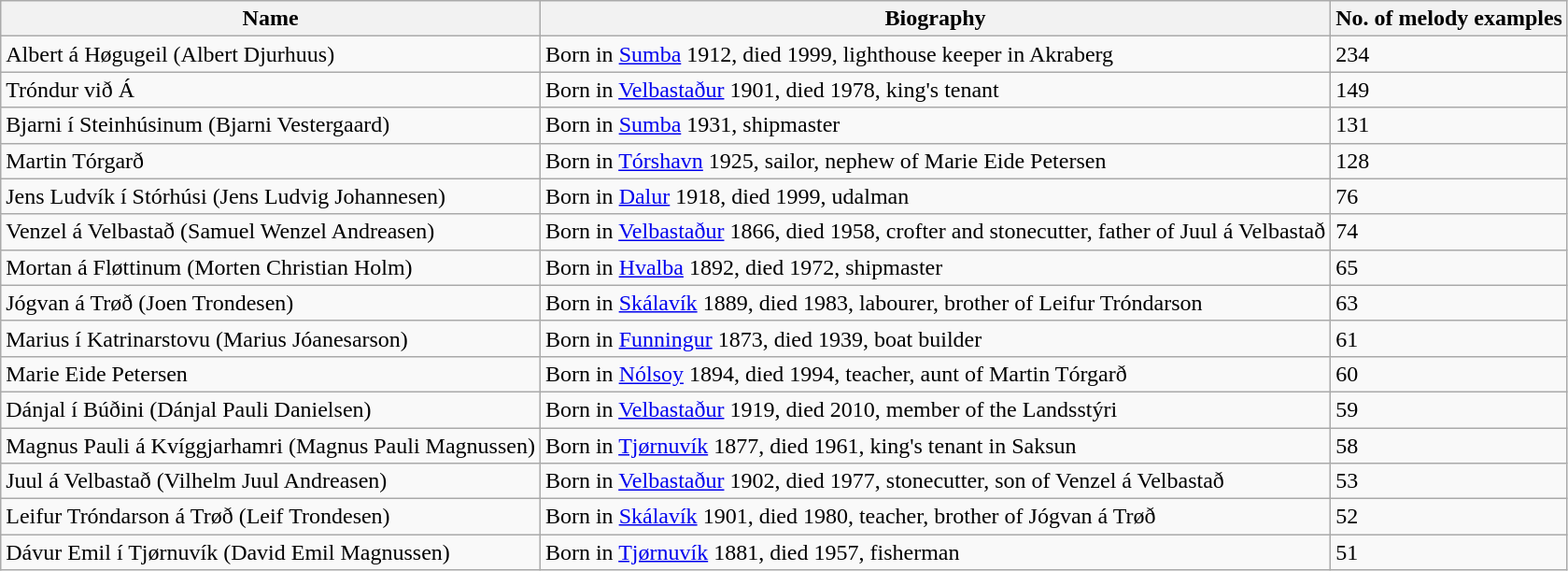<table class="wikitable sortable">
<tr>
<th>Name</th>
<th class="unsortable">Biography</th>
<th>No. of melody examples</th>
</tr>
<tr>
<td>Albert á Høgugeil (Albert Djurhuus)</td>
<td>Born in <a href='#'>Sumba</a> 1912, died 1999, lighthouse keeper in Akraberg</td>
<td>234</td>
</tr>
<tr>
<td>Tróndur við Á</td>
<td>Born in <a href='#'>Velbastaður</a> 1901, died 1978, king's tenant</td>
<td>149</td>
</tr>
<tr>
<td>Bjarni í Steinhúsinum (Bjarni Vestergaard)</td>
<td>Born in <a href='#'>Sumba</a> 1931, shipmaster</td>
<td>131</td>
</tr>
<tr>
<td>Martin Tórgarð</td>
<td>Born in <a href='#'>Tórshavn</a> 1925, sailor, nephew of Marie Eide Petersen</td>
<td>128</td>
</tr>
<tr>
<td>Jens Ludvík í Stórhúsi (Jens Ludvig Johannesen)</td>
<td>Born in <a href='#'>Dalur</a> 1918, died 1999, udalman</td>
<td>76</td>
</tr>
<tr>
<td>Venzel á Velbastað (Samuel Wenzel Andreasen)</td>
<td>Born in <a href='#'>Velbastaður</a> 1866, died 1958, crofter and stonecutter, father of Juul á Velbastað</td>
<td>74</td>
</tr>
<tr>
<td>Mortan á Fløttinum (Morten Christian Holm)</td>
<td>Born in <a href='#'>Hvalba</a> 1892, died 1972, shipmaster</td>
<td>65</td>
</tr>
<tr>
<td>Jógvan á Trøð (Joen Trondesen)</td>
<td>Born in <a href='#'>Skálavík</a> 1889, died 1983, labourer, brother of Leifur Tróndarson</td>
<td>63</td>
</tr>
<tr>
<td>Marius í Katrinarstovu (Marius Jóanesarson)</td>
<td>Born in <a href='#'>Funningur</a> 1873, died 1939, boat builder</td>
<td>61</td>
</tr>
<tr>
<td>Marie Eide Petersen</td>
<td>Born in <a href='#'>Nólsoy</a> 1894, died 1994, teacher, aunt of Martin Tórgarð</td>
<td>60</td>
</tr>
<tr>
<td>Dánjal í Búðini (Dánjal Pauli Danielsen)</td>
<td>Born in <a href='#'>Velbastaður</a> 1919, died 2010, member of the Landsstýri</td>
<td>59</td>
</tr>
<tr>
<td>Magnus Pauli á Kvíggjarhamri (Magnus Pauli Magnussen)</td>
<td>Born in <a href='#'>Tjørnuvík</a> 1877, died 1961, king's tenant in Saksun</td>
<td>58</td>
</tr>
<tr>
<td>Juul á Velbastað (Vilhelm Juul Andreasen)</td>
<td>Born in <a href='#'>Velbastaður</a> 1902, died 1977, stonecutter, son of Venzel á Velbastað</td>
<td>53</td>
</tr>
<tr>
<td>Leifur Tróndarson á Trøð (Leif Trondesen)</td>
<td>Born in <a href='#'>Skálavík</a> 1901, died 1980, teacher, brother of Jógvan á Trøð</td>
<td>52</td>
</tr>
<tr>
<td>Dávur Emil í Tjørnuvík (David Emil Magnussen)</td>
<td>Born in <a href='#'>Tjørnuvík</a> 1881, died 1957, fisherman</td>
<td>51</td>
</tr>
</table>
